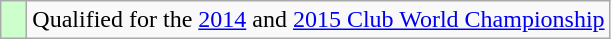<table class="wikitable" style="text-align: left;">
<tr>
<td width=10px bgcolor=#ccffcc></td>
<td>Qualified for the <a href='#'>2014</a> and <a href='#'>2015 Club World Championship</a></td>
</tr>
</table>
